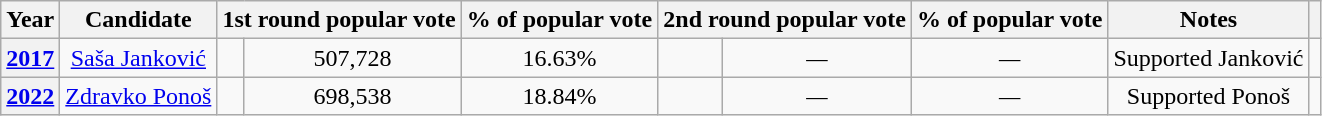<table class="wikitable" style="text-align:center">
<tr>
<th>Year</th>
<th>Candidate</th>
<th colspan="2">1st round popular vote</th>
<th>% of popular vote</th>
<th colspan="2">2nd round popular vote</th>
<th>% of popular vote</th>
<th>Notes</th>
<th></th>
</tr>
<tr>
<th><a href='#'>2017</a></th>
<td><a href='#'>Saša Janković</a></td>
<td></td>
<td>507,728</td>
<td>16.63%</td>
<td></td>
<td><em>—</em></td>
<td><em>—</em></td>
<td style="text-align: left">Supported Janković</td>
</tr>
<tr>
<th><a href='#'>2022</a></th>
<td><a href='#'>Zdravko Ponoš</a></td>
<td></td>
<td>698,538</td>
<td>18.84%</td>
<td></td>
<td><em>—</em></td>
<td><em>—</em></td>
<td>Supported Ponoš</td>
<td></td>
</tr>
</table>
